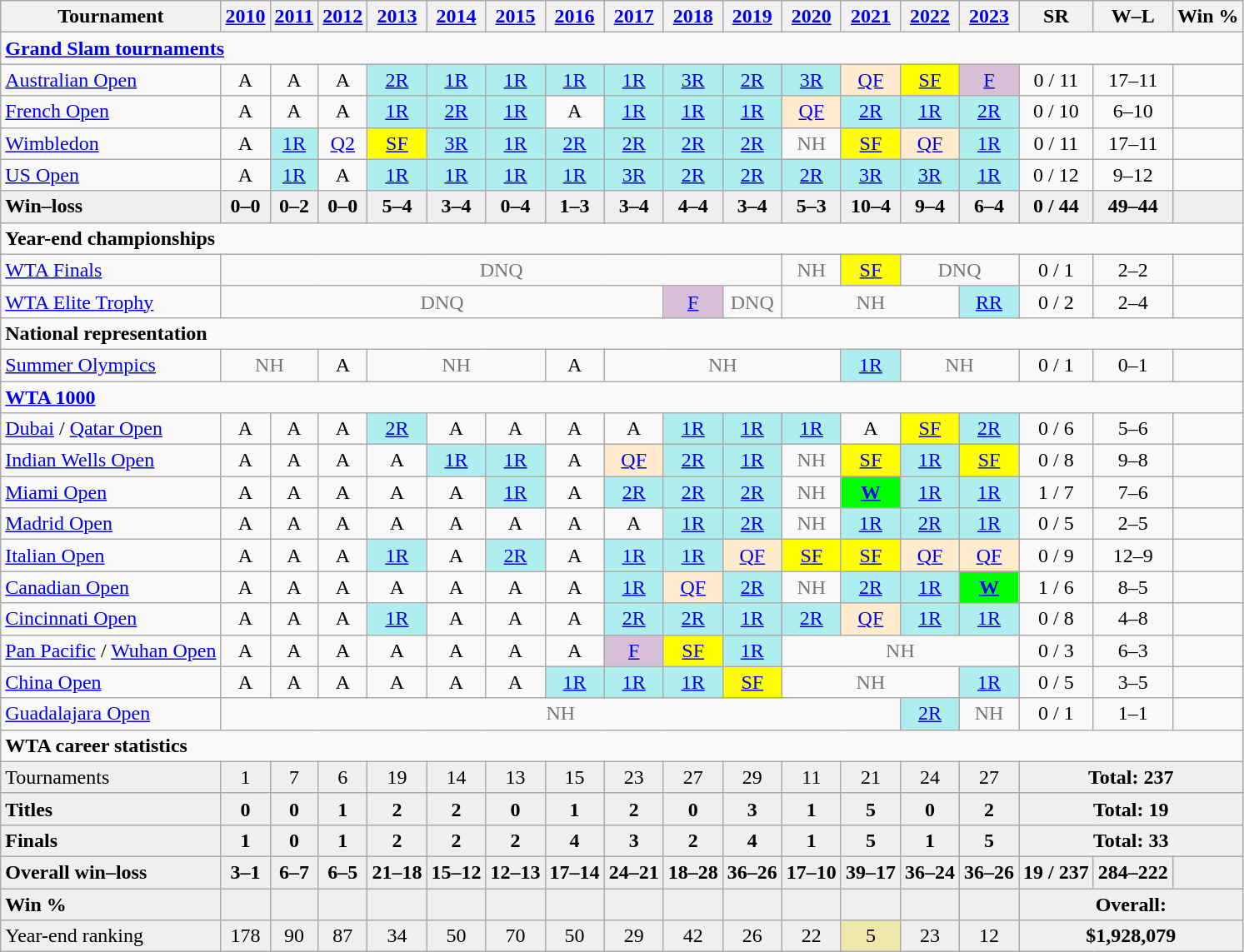<table class=wikitable style=text-align:center>
<tr>
<th>Tournament</th>
<th><a href='#'>2010</a></th>
<th><a href='#'>2011</a></th>
<th><a href='#'>2012</a></th>
<th><a href='#'>2013</a></th>
<th><a href='#'>2014</a></th>
<th><a href='#'>2015</a></th>
<th><a href='#'>2016</a></th>
<th><a href='#'>2017</a></th>
<th><a href='#'>2018</a></th>
<th><a href='#'>2019</a></th>
<th><a href='#'>2020</a></th>
<th><a href='#'>2021</a></th>
<th><a href='#'>2022</a></th>
<th><a href='#'>2023</a></th>
<th>SR</th>
<th>W–L</th>
<th>Win %</th>
</tr>
<tr>
<td colspan="18" align="left"><strong><a href='#'>Grand Slam tournaments</a></strong></td>
</tr>
<tr>
<td align=left><a href='#'>Australian Open</a></td>
<td>A</td>
<td>A</td>
<td>A</td>
<td bgcolor=afeeee><a href='#'>2R</a></td>
<td bgcolor=afeeee><a href='#'>1R</a></td>
<td bgcolor=afeeee><a href='#'>1R</a></td>
<td bgcolor=afeeee><a href='#'>1R</a></td>
<td bgcolor=afeeee><a href='#'>1R</a></td>
<td bgcolor=afeeee><a href='#'>3R</a></td>
<td bgcolor=afeeee><a href='#'>2R</a></td>
<td bgcolor=afeeee><a href='#'>3R</a></td>
<td bgcolor=ffebcd><a href='#'>QF</a></td>
<td bgcolor=yellow><a href='#'>SF</a></td>
<td bgcolor=thistle><a href='#'>F</a></td>
<td>0 / 11</td>
<td>17–11</td>
<td></td>
</tr>
<tr>
<td align=left><a href='#'>French Open</a></td>
<td>A</td>
<td>A</td>
<td>A</td>
<td bgcolor=afeeee><a href='#'>1R</a></td>
<td bgcolor=afeeee><a href='#'>2R</a></td>
<td bgcolor=afeeee><a href='#'>1R</a></td>
<td>A</td>
<td bgcolor=afeeee><a href='#'>1R</a></td>
<td bgcolor=afeeee><a href='#'>1R</a></td>
<td bgcolor=afeeee><a href='#'>1R</a></td>
<td bgcolor=ffebcd><a href='#'>QF</a></td>
<td bgcolor=afeeee><a href='#'>2R</a></td>
<td bgcolor=afeeee><a href='#'>1R</a></td>
<td bgcolor=afeeee><a href='#'>2R</a></td>
<td>0 / 10</td>
<td>6–10</td>
<td></td>
</tr>
<tr>
<td align=left><a href='#'>Wimbledon</a></td>
<td>A</td>
<td bgcolor=afeeee><a href='#'>1R</a></td>
<td><a href='#'>Q2</a></td>
<td bgcolor=yellow><a href='#'>SF</a></td>
<td bgcolor=afeeee><a href='#'>3R</a></td>
<td bgcolor=afeeee><a href='#'>1R</a></td>
<td bgcolor=afeeee><a href='#'>2R</a></td>
<td bgcolor=afeeee><a href='#'>2R</a></td>
<td bgcolor=afeeee><a href='#'>2R</a></td>
<td bgcolor=afeeee><a href='#'>2R</a></td>
<td style=color:#767676>NH</td>
<td bgcolor=yellow><a href='#'>SF</a></td>
<td bgcolor=ffebcd><a href='#'>QF</a></td>
<td bgcolor=afeeee><a href='#'>1R</a></td>
<td>0 / 11</td>
<td>17–11</td>
<td></td>
</tr>
<tr>
<td align=left><a href='#'>US Open</a></td>
<td>A</td>
<td bgcolor=afeeee><a href='#'>1R</a></td>
<td>A</td>
<td bgcolor=afeeee><a href='#'>1R</a></td>
<td bgcolor=afeeee><a href='#'>1R</a></td>
<td bgcolor=afeeee><a href='#'>1R</a></td>
<td bgcolor=afeeee><a href='#'>1R</a></td>
<td bgcolor=afeeee><a href='#'>3R</a></td>
<td bgcolor=afeeee><a href='#'>2R</a></td>
<td bgcolor=afeeee><a href='#'>2R</a></td>
<td bgcolor=afeeee><a href='#'>2R</a></td>
<td bgcolor=afeeee><a href='#'>3R</a></td>
<td bgcolor=afeeee><a href='#'>3R</a></td>
<td bgcolor=afeeee><a href='#'>1R</a></td>
<td>0 / 12</td>
<td>9–12</td>
<td></td>
</tr>
<tr style=background:#efefef;font-weight:bold>
<td style=text-align:left>Win–loss</td>
<td>0–0</td>
<td>0–2</td>
<td>0–0</td>
<td>5–4</td>
<td>3–4</td>
<td>0–4</td>
<td>1–3</td>
<td>3–4</td>
<td>4–4</td>
<td>3–4</td>
<td>5–3</td>
<td>10–4</td>
<td>9–4</td>
<td>6–4</td>
<td>0 / 44</td>
<td>49–44</td>
<td></td>
</tr>
<tr>
<td colspan="18" align="left"><strong>Year-end championships</strong></td>
</tr>
<tr>
<td align=left><a href='#'>WTA Finals</a></td>
<td style=color:#767676 colspan="10">DNQ</td>
<td style=color:#767676>NH</td>
<td bgcolor=yellow><a href='#'>SF</a></td>
<td style=color:#767676 colspan="2">DNQ</td>
<td>0 / 1</td>
<td>2–2</td>
<td></td>
</tr>
<tr>
<td align="left"><a href='#'>WTA Elite Trophy</a></td>
<td style=color:#767676 colspan="8">DNQ</td>
<td bgcolor="thistle"><a href='#'>F</a></td>
<td style=color:#767676>DNQ</td>
<td colspan="3" style="color:#767676;">NH</td>
<td bgcolor=afeeee><a href='#'>RR</a></td>
<td>0 / 2</td>
<td>2–4</td>
<td></td>
</tr>
<tr>
<td colspan="18" align="left"><strong>National representation</strong></td>
</tr>
<tr>
<td align=left><a href='#'>Summer Olympics</a></td>
<td style=color:#767676 colspan="2">NH</td>
<td>A</td>
<td style=color:#767676 colspan="3">NH</td>
<td>A</td>
<td style=color:#767676 colspan="4">NH</td>
<td bgcolor=afeeee><a href='#'>1R</a></td>
<td style=color:#767676 colspan="2">NH</td>
<td>0 / 1</td>
<td>0–1</td>
<td></td>
</tr>
<tr>
<td colspan="18" align="left"><strong><a href='#'>WTA 1000</a></strong></td>
</tr>
<tr>
<td align=left><a href='#'>Dubai</a> / <a href='#'>Qatar Open</a></td>
<td>A</td>
<td>A</td>
<td>A</td>
<td bgcolor=afeeee><a href='#'>2R</a></td>
<td>A</td>
<td>A</td>
<td>A</td>
<td>A</td>
<td bgcolor=afeeee><a href='#'>1R</a></td>
<td bgcolor=afeeee><a href='#'>1R</a></td>
<td bgcolor=afeeee><a href='#'>1R</a></td>
<td>A</td>
<td bgcolor=yellow><a href='#'>SF</a></td>
<td bgcolor=afeeee><a href='#'>2R</a></td>
<td>0 / 6</td>
<td>5–6</td>
<td></td>
</tr>
<tr>
<td align=left><a href='#'>Indian Wells Open</a></td>
<td>A</td>
<td>A</td>
<td>A</td>
<td>A</td>
<td bgcolor=afeeee><a href='#'>1R</a></td>
<td bgcolor=afeeee><a href='#'>1R</a></td>
<td>A</td>
<td bgcolor=ffebcd><a href='#'>QF</a></td>
<td bgcolor=afeeee><a href='#'>2R</a></td>
<td bgcolor=afeeee><a href='#'>1R</a></td>
<td style="color:#767676">NH</td>
<td bgcolor=yellow><a href='#'>SF</a></td>
<td bgcolor=afeeee><a href='#'>1R</a></td>
<td bgcolor=yellow><a href='#'>SF</a></td>
<td>0 / 8</td>
<td>9–8</td>
<td></td>
</tr>
<tr>
<td align=left><a href='#'>Miami Open</a></td>
<td>A</td>
<td>A</td>
<td>A</td>
<td>A</td>
<td>A</td>
<td bgcolor=afeeee><a href='#'>1R</a></td>
<td>A</td>
<td bgcolor=afeeee><a href='#'>2R</a></td>
<td bgcolor=afeeee><a href='#'>2R</a></td>
<td bgcolor=afeeee><a href='#'>2R</a></td>
<td style="color:#767676">NH</td>
<td bgcolor=lime><a href='#'><strong>W</strong></a></td>
<td bgcolor=afeeee><a href='#'>1R</a></td>
<td bgcolor=afeeee><a href='#'>1R</a></td>
<td>1 / 7</td>
<td>7–6</td>
<td></td>
</tr>
<tr>
<td align=left><a href='#'>Madrid Open</a></td>
<td>A</td>
<td>A</td>
<td>A</td>
<td>A</td>
<td>A</td>
<td>A</td>
<td>A</td>
<td>A</td>
<td bgcolor=afeeee><a href='#'>1R</a></td>
<td bgcolor=afeeee><a href='#'>2R</a></td>
<td style="color:#767676">NH</td>
<td bgcolor=afeeee><a href='#'>1R</a></td>
<td bgcolor=afeeee><a href='#'>2R</a></td>
<td bgcolor=afeeee><a href='#'>1R</a></td>
<td>0 / 5</td>
<td>2–5</td>
<td></td>
</tr>
<tr>
<td align=left><a href='#'>Italian Open</a></td>
<td>A</td>
<td>A</td>
<td>A</td>
<td bgcolor=afeeee><a href='#'>1R</a></td>
<td>A</td>
<td bgcolor=afeeee><a href='#'>2R</a></td>
<td>A</td>
<td bgcolor=afeeee><a href='#'>1R</a></td>
<td bgcolor=afeeee><a href='#'>1R</a></td>
<td bgcolor=ffebcd><a href='#'>QF</a></td>
<td bgcolor=yellow><a href='#'>SF</a></td>
<td bgcolor=yellow><a href='#'>SF</a></td>
<td bgcolor=ffebcd><a href='#'>QF</a></td>
<td bgcolor=ffebcd><a href='#'>QF</a></td>
<td>0 / 9</td>
<td>12–9</td>
<td></td>
</tr>
<tr>
<td align=left><a href='#'>Canadian Open</a></td>
<td>A</td>
<td>A</td>
<td>A</td>
<td>A</td>
<td>A</td>
<td>A</td>
<td>A</td>
<td bgcolor=afeeee><a href='#'>1R</a></td>
<td bgcolor=ffebcd><a href='#'>QF</a></td>
<td bgcolor=afeeee><a href='#'>2R</a></td>
<td style=color:#767676>NH</td>
<td bgcolor=afeeee><a href='#'>2R</a></td>
<td bgcolor=afeeee><a href='#'>1R</a></td>
<td bgcolor="lime"><a href='#'><strong>W</strong></a></td>
<td>1 / 6</td>
<td>8–5</td>
<td></td>
</tr>
<tr>
<td align=left><a href='#'>Cincinnati Open</a></td>
<td>A</td>
<td>A</td>
<td>A</td>
<td bgcolor=afeeee><a href='#'>1R</a></td>
<td>A</td>
<td>A</td>
<td>A</td>
<td bgcolor=afeeee><a href='#'>2R</a></td>
<td bgcolor=afeeee><a href='#'>2R</a></td>
<td bgcolor=afeeee><a href='#'>1R</a></td>
<td bgcolor=afeeee><a href='#'>2R</a></td>
<td bgcolor=ffebcd><a href='#'>QF</a></td>
<td bgcolor=afeeee><a href='#'>1R</a></td>
<td bgcolor=afeeee><a href='#'>1R</a></td>
<td>0 / 8</td>
<td>4–8</td>
<td></td>
</tr>
<tr>
<td align=left><a href='#'>Pan Pacific</a> / <a href='#'>Wuhan Open</a></td>
<td>A</td>
<td>A</td>
<td>A</td>
<td>A</td>
<td>A</td>
<td>A</td>
<td>A</td>
<td bgcolor=thistle><a href='#'>F</a></td>
<td bgcolor=yellow><a href='#'>SF</a></td>
<td bgcolor=afeeee><a href='#'>1R</a></td>
<td colspan="4" style="color:#767676">NH</td>
<td>0 / 3</td>
<td>6–3</td>
<td></td>
</tr>
<tr>
<td align=left><a href='#'>China Open</a></td>
<td>A</td>
<td>A</td>
<td>A</td>
<td>A</td>
<td>A</td>
<td>A</td>
<td bgcolor=afeeee><a href='#'>1R</a></td>
<td bgcolor=afeeee><a href='#'>1R</a></td>
<td bgcolor=afeeee><a href='#'>1R</a></td>
<td bgcolor=yellow><a href='#'>SF</a></td>
<td colspan="3" style="color:#767676">NH</td>
<td bgcolor=afeeee><a href='#'>1R</a></td>
<td>0 / 5</td>
<td>3–5</td>
<td></td>
</tr>
<tr>
<td align=left><a href='#'>Guadalajara Open</a></td>
<td colspan="12"  style="color:#767676">NH</td>
<td bgcolor=afeeee><a href='#'>2R</a></td>
<td style="color:#767676">NH</td>
<td>0 / 1</td>
<td>1–1</td>
<td></td>
</tr>
<tr>
<td colspan="18" align="left"><strong>WTA career statistics</strong></td>
</tr>
<tr bgcolor=efefef>
<td align=left>Tournaments</td>
<td>1</td>
<td>7</td>
<td>6</td>
<td>19</td>
<td>14</td>
<td>13</td>
<td>15</td>
<td>23</td>
<td>27</td>
<td>29</td>
<td>11</td>
<td>21</td>
<td>24</td>
<td>27</td>
<td colspan="3"><strong>Total: 237</strong></td>
</tr>
<tr style=background:#efefef;font-weight:bold>
<td align=left>Titles</td>
<td>0</td>
<td>0</td>
<td>1</td>
<td>2</td>
<td>2</td>
<td>0</td>
<td>1</td>
<td>2</td>
<td>0</td>
<td>3</td>
<td>1</td>
<td>5</td>
<td>0</td>
<td>2</td>
<td colspan="3">Total: 19</td>
</tr>
<tr style=background:#efefef;font-weight:bold>
<td align=left>Finals</td>
<td>1</td>
<td>0</td>
<td>1</td>
<td>2</td>
<td>2</td>
<td>2</td>
<td>4</td>
<td>3</td>
<td>2</td>
<td>4</td>
<td>1</td>
<td>5</td>
<td>1</td>
<td>5</td>
<td colspan="3">Total: 33</td>
</tr>
<tr style=background:#efefef;font-weight:bold>
<td align=left>Overall win–loss</td>
<td>3–1</td>
<td>6–7</td>
<td>6–5</td>
<td>21–18</td>
<td>15–12</td>
<td>12–13</td>
<td>17–14</td>
<td>24–21</td>
<td>18–28</td>
<td>36–26</td>
<td>17–10</td>
<td>39–17</td>
<td>36–24</td>
<td>36–26</td>
<td>19 / 237</td>
<td>284–222</td>
<td></td>
</tr>
<tr style=background:#efefef;font-weight:bold>
<td align=left>Win %</td>
<td></td>
<td></td>
<td></td>
<td></td>
<td></td>
<td></td>
<td></td>
<td></td>
<td></td>
<td></td>
<td></td>
<td></td>
<td></td>
<td></td>
<td colspan="3">Overall: </td>
</tr>
<tr style=background:#efefef>
<td align=left>Year-end ranking</td>
<td>178</td>
<td>90</td>
<td>87</td>
<td>34</td>
<td>50</td>
<td>70</td>
<td>50</td>
<td>29</td>
<td>42</td>
<td>26</td>
<td>22</td>
<td style=background:#eee8aa>5</td>
<td>23</td>
<td>12</td>
<td colspan="3"><strong>$1,928,079</strong></td>
</tr>
</table>
